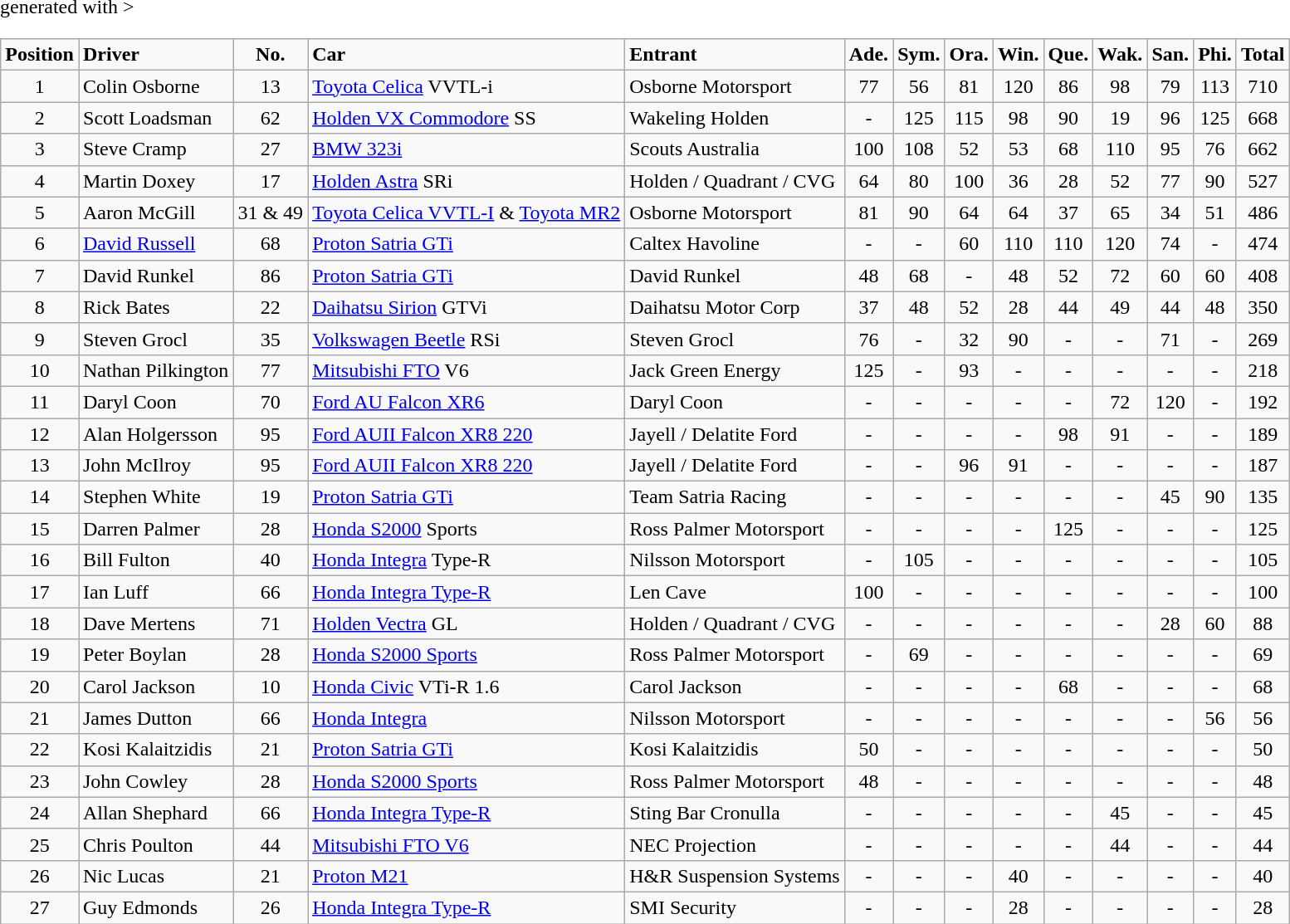<table class="wikitable" border="1" <hiddentext>generated with >
<tr style="font-weight:bold">
<td align="center">Position</td>
<td>Driver</td>
<td align="center">No.</td>
<td>Car</td>
<td>Entrant</td>
<td>Ade.</td>
<td>Sym.</td>
<td>Ora.</td>
<td>Win.</td>
<td>Que.</td>
<td>Wak.</td>
<td>San.</td>
<td>Phi.</td>
<td align="center">Total</td>
</tr>
<tr>
<td align="center">1</td>
<td>Colin Osborne</td>
<td align="center">13</td>
<td><a href='#'>Toyota Celica</a> VVTL-i</td>
<td>Osborne Motorsport</td>
<td align="center">77</td>
<td align="center">56</td>
<td align="center">81</td>
<td align="center">120</td>
<td align="center">86</td>
<td align="center">98</td>
<td align="center">79</td>
<td align="center">113</td>
<td align="center">710</td>
</tr>
<tr>
<td align="center">2</td>
<td>Scott Loadsman</td>
<td align="center">62</td>
<td><a href='#'>Holden VX Commodore</a> SS</td>
<td>Wakeling Holden</td>
<td align="center">-</td>
<td align="center">125</td>
<td align="center">115</td>
<td align="center">98</td>
<td align="center">90</td>
<td align="center">19</td>
<td align="center">96</td>
<td align="center">125</td>
<td align="center">668</td>
</tr>
<tr>
<td align="center">3</td>
<td>Steve Cramp</td>
<td align="center">27</td>
<td><a href='#'>BMW 323i</a></td>
<td>Scouts Australia</td>
<td align="center">100</td>
<td align="center">108</td>
<td align="center">52</td>
<td align="center">53</td>
<td align="center">68</td>
<td align="center">110</td>
<td align="center">95</td>
<td align="center">76</td>
<td align="center">662</td>
</tr>
<tr>
<td align="center">4</td>
<td>Martin Doxey</td>
<td align="center">17</td>
<td><a href='#'>Holden Astra</a> SRi</td>
<td>Holden / Quadrant / CVG</td>
<td align="center">64</td>
<td align="center">80</td>
<td align="center">100</td>
<td align="center">36</td>
<td align="center">28</td>
<td align="center">52</td>
<td align="center">77</td>
<td align="center">90</td>
<td align="center">527</td>
</tr>
<tr>
<td align="center">5</td>
<td>Aaron McGill</td>
<td align="center">31 & 49</td>
<td><a href='#'>Toyota Celica VVTL-I</a> & <a href='#'>Toyota MR2</a></td>
<td>Osborne Motorsport</td>
<td align="center">81</td>
<td align="center">90</td>
<td align="center">64</td>
<td align="center">64</td>
<td align="center">37</td>
<td align="center">65</td>
<td align="center">34</td>
<td align="center">51</td>
<td align="center">486</td>
</tr>
<tr>
<td align="center">6</td>
<td><a href='#'>David Russell</a></td>
<td align="center">68</td>
<td><a href='#'>Proton Satria GTi</a></td>
<td>Caltex Havoline</td>
<td align="center">-</td>
<td align="center">-</td>
<td align="center">60</td>
<td align="center">110</td>
<td align="center">110</td>
<td align="center">120</td>
<td align="center">74</td>
<td align="center">-</td>
<td align="center">474</td>
</tr>
<tr>
<td align="center">7</td>
<td>David Runkel</td>
<td align="center">86</td>
<td><a href='#'>Proton Satria GTi</a></td>
<td>David Runkel</td>
<td align="center">48</td>
<td align="center">68</td>
<td align="center">-</td>
<td align="center">48</td>
<td align="center">52</td>
<td align="center">72</td>
<td align="center">60</td>
<td align="center">60</td>
<td align="center">408</td>
</tr>
<tr>
<td align="center">8</td>
<td>Rick Bates</td>
<td align="center">22</td>
<td><a href='#'>Daihatsu Sirion</a> GTVi</td>
<td>Daihatsu Motor Corp</td>
<td align="center">37</td>
<td align="center">48</td>
<td align="center">52</td>
<td align="center">28</td>
<td align="center">44</td>
<td align="center">49</td>
<td align="center">44</td>
<td align="center">48</td>
<td align="center">350</td>
</tr>
<tr>
<td align="center">9</td>
<td>Steven Grocl</td>
<td align="center">35</td>
<td><a href='#'>Volkswagen Beetle</a> RSi</td>
<td>Steven Grocl</td>
<td align="center">76</td>
<td align="center">-</td>
<td align="center">32</td>
<td align="center">90</td>
<td align="center">-</td>
<td align="center">-</td>
<td align="center">71</td>
<td align="center">-</td>
<td align="center">269</td>
</tr>
<tr>
<td align="center">10</td>
<td>Nathan Pilkington</td>
<td align="center">77</td>
<td><a href='#'>Mitsubishi FTO</a> V6</td>
<td>Jack Green Energy</td>
<td align="center">125</td>
<td align="center">-</td>
<td align="center">93</td>
<td align="center">-</td>
<td align="center">-</td>
<td align="center">-</td>
<td align="center">-</td>
<td align="center">-</td>
<td align="center">218</td>
</tr>
<tr>
<td align="center">11</td>
<td>Daryl Coon</td>
<td align="center">70</td>
<td><a href='#'>Ford AU Falcon XR6</a></td>
<td>Daryl Coon</td>
<td align="center">-</td>
<td align="center">-</td>
<td align="center">-</td>
<td align="center">-</td>
<td align="center">-</td>
<td align="center">72</td>
<td align="center">120</td>
<td align="center">-</td>
<td align="center">192</td>
</tr>
<tr>
<td align="center">12</td>
<td>Alan Holgersson</td>
<td align="center">95</td>
<td><a href='#'>Ford AUII Falcon XR8 220</a></td>
<td>Jayell / Delatite Ford</td>
<td align="center">-</td>
<td align="center">-</td>
<td align="center">-</td>
<td align="center">-</td>
<td align="center">98</td>
<td align="center">91</td>
<td align="center">-</td>
<td align="center">-</td>
<td align="center">189</td>
</tr>
<tr>
<td align="center">13</td>
<td>John McIlroy</td>
<td align="center">95</td>
<td><a href='#'>Ford AUII Falcon XR8 220</a></td>
<td>Jayell / Delatite Ford</td>
<td align="center">-</td>
<td align="center">-</td>
<td align="center">96</td>
<td align="center">91</td>
<td align="center">-</td>
<td align="center">-</td>
<td align="center">-</td>
<td align="center">-</td>
<td align="center">187</td>
</tr>
<tr>
<td align="center">14</td>
<td>Stephen White</td>
<td align="center">19</td>
<td><a href='#'>Proton Satria GTi</a></td>
<td>Team Satria Racing</td>
<td align="center">-</td>
<td align="center">-</td>
<td align="center">-</td>
<td align="center">-</td>
<td align="center">-</td>
<td align="center">-</td>
<td align="center">45</td>
<td align="center">90</td>
<td align="center">135</td>
</tr>
<tr>
<td align="center">15</td>
<td>Darren Palmer</td>
<td align="center">28</td>
<td><a href='#'>Honda S2000</a> Sports</td>
<td>Ross Palmer Motorsport</td>
<td align="center">-</td>
<td align="center">-</td>
<td align="center">-</td>
<td align="center">-</td>
<td align="center">125</td>
<td align="center">-</td>
<td align="center">-</td>
<td align="center">-</td>
<td align="center">125</td>
</tr>
<tr>
<td align="center">16</td>
<td>Bill Fulton</td>
<td align="center">40</td>
<td><a href='#'>Honda Integra</a> Type-R</td>
<td>Nilsson Motorsport</td>
<td align="center">-</td>
<td align="center">105</td>
<td align="center">-</td>
<td align="center">-</td>
<td align="center">-</td>
<td align="center">-</td>
<td align="center">-</td>
<td align="center">-</td>
<td align="center">105</td>
</tr>
<tr>
<td align="center">17</td>
<td>Ian Luff</td>
<td align="center">66</td>
<td><a href='#'>Honda Integra Type-R</a></td>
<td>Len Cave</td>
<td align="center">100</td>
<td align="center">-</td>
<td align="center">-</td>
<td align="center">-</td>
<td align="center">-</td>
<td align="center">-</td>
<td align="center">-</td>
<td align="center">-</td>
<td align="center">100</td>
</tr>
<tr>
<td align="center">18</td>
<td>Dave Mertens</td>
<td align="center">71</td>
<td><a href='#'>Holden Vectra</a> GL</td>
<td>Holden / Quadrant / CVG</td>
<td align="center">-</td>
<td align="center">-</td>
<td align="center">-</td>
<td align="center">-</td>
<td align="center">-</td>
<td align="center">-</td>
<td align="center">28</td>
<td align="center">60</td>
<td align="center">88</td>
</tr>
<tr>
<td align="center">19</td>
<td>Peter Boylan</td>
<td align="center">28</td>
<td><a href='#'>Honda S2000 Sports</a></td>
<td>Ross Palmer Motorsport</td>
<td align="center">-</td>
<td align="center">69</td>
<td align="center">-</td>
<td align="center">-</td>
<td align="center">-</td>
<td align="center">-</td>
<td align="center">-</td>
<td align="center">-</td>
<td align="center">69</td>
</tr>
<tr>
<td align="center">20</td>
<td>Carol Jackson</td>
<td align="center">10</td>
<td><a href='#'>Honda Civic</a> VTi-R 1.6</td>
<td>Carol Jackson</td>
<td align="center">-</td>
<td align="center">-</td>
<td align="center">-</td>
<td align="center">-</td>
<td align="center">68</td>
<td align="center">-</td>
<td align="center">-</td>
<td align="center">-</td>
<td align="center">68</td>
</tr>
<tr>
<td align="center">21</td>
<td>James Dutton</td>
<td align="center">66</td>
<td><a href='#'>Honda Integra</a></td>
<td>Nilsson Motorsport</td>
<td align="center">-</td>
<td align="center">-</td>
<td align="center">-</td>
<td align="center">-</td>
<td align="center">-</td>
<td align="center">-</td>
<td align="center">-</td>
<td align="center">56</td>
<td align="center">56</td>
</tr>
<tr>
<td align="center">22</td>
<td>Kosi Kalaitzidis</td>
<td align="center">21</td>
<td><a href='#'>Proton Satria GTi</a></td>
<td>Kosi Kalaitzidis</td>
<td align="center">50</td>
<td align="center">-</td>
<td align="center">-</td>
<td align="center">-</td>
<td align="center">-</td>
<td align="center">-</td>
<td align="center">-</td>
<td align="center">-</td>
<td align="center">50</td>
</tr>
<tr>
<td align="center">23</td>
<td>John Cowley</td>
<td align="center">28</td>
<td><a href='#'>Honda S2000 Sports</a></td>
<td>Ross Palmer Motorsport</td>
<td align="center">48</td>
<td align="center">-</td>
<td align="center">-</td>
<td align="center">-</td>
<td align="center">-</td>
<td align="center">-</td>
<td align="center">-</td>
<td align="center">-</td>
<td align="center">48</td>
</tr>
<tr>
<td align="center">24</td>
<td>Allan Shephard</td>
<td align="center">66</td>
<td><a href='#'>Honda Integra Type-R</a></td>
<td>Sting Bar Cronulla</td>
<td align="center">-</td>
<td align="center">-</td>
<td align="center">-</td>
<td align="center">-</td>
<td align="center">-</td>
<td align="center">45</td>
<td align="center">-</td>
<td align="center">-</td>
<td align="center">45</td>
</tr>
<tr>
<td align="center">25</td>
<td>Chris Poulton</td>
<td align="center">44</td>
<td><a href='#'>Mitsubishi FTO V6</a></td>
<td>NEC Projection</td>
<td align="center">-</td>
<td align="center">-</td>
<td align="center">-</td>
<td align="center">-</td>
<td align="center">-</td>
<td align="center">44</td>
<td align="center">-</td>
<td align="center">-</td>
<td align="center">44</td>
</tr>
<tr>
<td align="center">26</td>
<td>Nic Lucas</td>
<td align="center">21</td>
<td><a href='#'>Proton M21</a></td>
<td>H&R Suspension Systems</td>
<td align="center">-</td>
<td align="center">-</td>
<td align="center">-</td>
<td align="center">40</td>
<td align="center">-</td>
<td align="center">-</td>
<td align="center">-</td>
<td align="center">-</td>
<td align="center">40</td>
</tr>
<tr>
<td align="center">27</td>
<td>Guy Edmonds</td>
<td align="center">26</td>
<td><a href='#'>Honda Integra Type-R</a></td>
<td>SMI Security</td>
<td align="center">-</td>
<td align="center">-</td>
<td align="center">-</td>
<td align="center">28</td>
<td align="center">-</td>
<td align="center">-</td>
<td align="center">-</td>
<td align="center">-</td>
<td align="center">28</td>
</tr>
</table>
